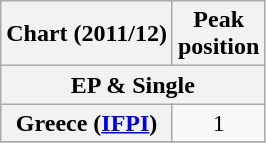<table class="wikitable sortable plainrowheaders" style="text-align:center">
<tr>
<th scope="col">Chart (2011/12)</th>
<th scope="col">Peak<br>position</th>
</tr>
<tr>
<th scope="col" colspan="3">EP & Single</th>
</tr>
<tr>
<th scope="row">Greece (<a href='#'>IFPI</a>)</th>
<td>1</td>
</tr>
<tr>
</tr>
</table>
